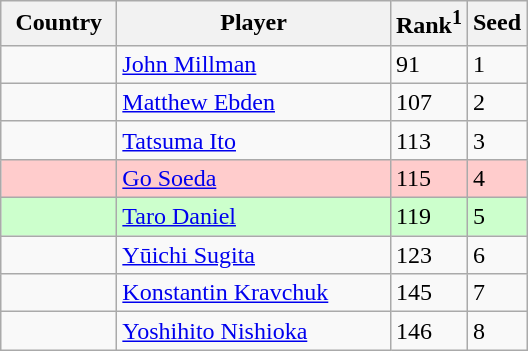<table class="sortable wikitable">
<tr>
<th width="70">Country</th>
<th width="175">Player</th>
<th>Rank<sup>1</sup></th>
<th>Seed</th>
</tr>
<tr>
<td></td>
<td><a href='#'>John Millman</a></td>
<td>91</td>
<td>1</td>
</tr>
<tr>
<td></td>
<td><a href='#'>Matthew Ebden</a></td>
<td>107</td>
<td>2</td>
</tr>
<tr>
<td></td>
<td><a href='#'>Tatsuma Ito</a></td>
<td>113</td>
<td>3</td>
</tr>
<tr style="background:#fcc;">
<td></td>
<td><a href='#'>Go Soeda</a></td>
<td>115</td>
<td>4</td>
</tr>
<tr style="background:#cfc;">
<td></td>
<td><a href='#'>Taro Daniel</a></td>
<td>119</td>
<td>5</td>
</tr>
<tr>
<td></td>
<td><a href='#'>Yūichi Sugita</a></td>
<td>123</td>
<td>6</td>
</tr>
<tr>
<td></td>
<td><a href='#'>Konstantin Kravchuk</a></td>
<td>145</td>
<td>7</td>
</tr>
<tr>
<td></td>
<td><a href='#'>Yoshihito Nishioka</a></td>
<td>146</td>
<td>8</td>
</tr>
</table>
